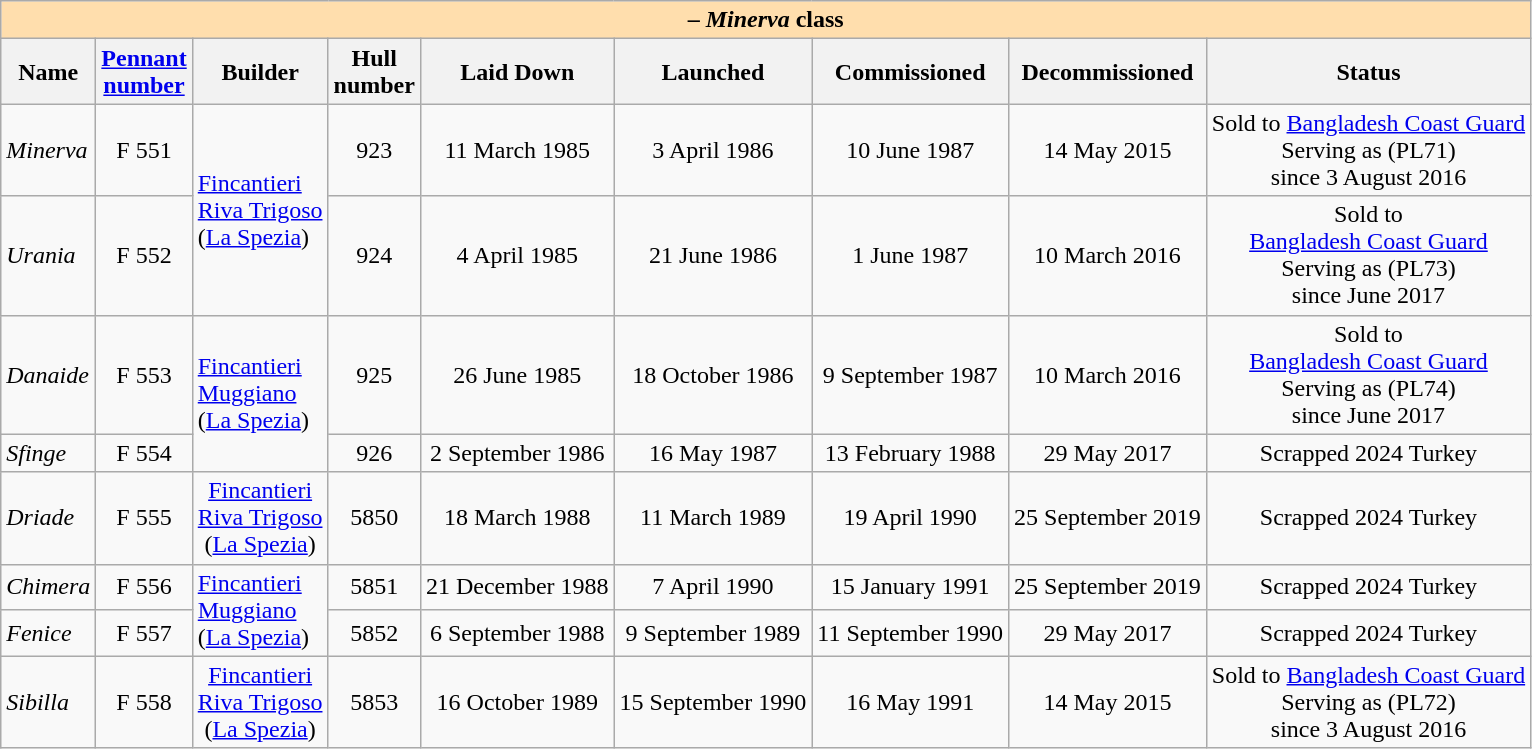<table border="1" class="sortable wikitable">
<tr>
<th colspan="11" style="background:#ffdead;"> – <em>Minerva</em> class</th>
</tr>
<tr>
<th>Name</th>
<th><a href='#'>Pennant<br>number</a></th>
<th>Builder</th>
<th>Hull<br>number</th>
<th>Laid Down</th>
<th>Launched</th>
<th>Commissioned</th>
<th>Decommissioned</th>
<th>Status</th>
</tr>
<tr>
<td><em>Minerva</em></td>
<td align="center">F 551</td>
<td rowspan=2><a href='#'>Fincantieri</a><br><a href='#'>Riva Trigoso</a><br>(<a href='#'>La Spezia</a>)</td>
<td align="center">923</td>
<td align="center">11 March 1985</td>
<td align="center">3 April 1986</td>
<td align="center">10 June 1987</td>
<td align="center">14 May 2015</td>
<td align="center">Sold to <a href='#'>Bangladesh Coast Guard</a><br>Serving as  (PL71)<br>since 3 August 2016</td>
</tr>
<tr>
<td><em>Urania</em></td>
<td align="center">F 552</td>
<td align="center">924</td>
<td align="center">4 April 1985</td>
<td align="center">21 June 1986</td>
<td align="center">1 June 1987</td>
<td align="center">10 March 2016</td>
<td align="center">Sold to<br><a href='#'>Bangladesh Coast Guard</a><br>Serving as  (PL73)<br> since June 2017</td>
</tr>
<tr>
<td><em>Danaide</em></td>
<td align="center">F 553</td>
<td rowspan=2><a href='#'>Fincantieri</a><br><a href='#'>Muggiano</a><br>(<a href='#'>La Spezia</a>)</td>
<td align="center">925</td>
<td align="center">26 June 1985</td>
<td align="center">18 October 1986</td>
<td align="center">9 September 1987</td>
<td align="center">10 March 2016</td>
<td align="center">Sold to<br><a href='#'>Bangladesh Coast Guard</a><br>Serving as  (PL74)<br> since June 2017</td>
</tr>
<tr>
<td><em>Sfinge</em></td>
<td align="center">F 554</td>
<td align="center">926</td>
<td align="center">2 September 1986</td>
<td align="center">16 May 1987</td>
<td align="center">13 February 1988</td>
<td align="center">29 May 2017</td>
<td align="center">Scrapped 2024 Turkey</td>
</tr>
<tr>
<td><em>Driade</em></td>
<td align="center">F 555</td>
<td align="center"><a href='#'>Fincantieri</a><br><a href='#'>Riva Trigoso</a><br>(<a href='#'>La Spezia</a>)</td>
<td align="center">5850</td>
<td align="center">18 March 1988</td>
<td align="center">11 March 1989</td>
<td align="center">19 April 1990</td>
<td align="center">25 September 2019</td>
<td align="center">Scrapped 2024 Turkey</td>
</tr>
<tr>
<td><em>Chimera</em></td>
<td align="center">F 556</td>
<td rowspan=2><a href='#'>Fincantieri</a><br><a href='#'>Muggiano</a><br>(<a href='#'>La Spezia</a>)</td>
<td align="center">5851</td>
<td align="center">21 December 1988</td>
<td align="center">7 April 1990</td>
<td align="center">15 January 1991</td>
<td align="center">25 September 2019</td>
<td align="center">Scrapped 2024 Turkey</td>
</tr>
<tr>
<td><em>Fenice</em></td>
<td align="center">F 557</td>
<td align="center">5852</td>
<td align="center">6 September 1988</td>
<td align="center">9 September 1989</td>
<td align="center">11 September 1990</td>
<td align="center">29 May 2017</td>
<td align="center">Scrapped 2024 Turkey</td>
</tr>
<tr>
<td><em>Sibilla</em></td>
<td align="center">F 558</td>
<td align="center"><a href='#'>Fincantieri</a><br><a href='#'>Riva Trigoso</a><br>(<a href='#'>La Spezia</a>)</td>
<td align="center">5853</td>
<td align="center">16 October 1989</td>
<td align="center">15 September 1990</td>
<td align="center">16 May 1991</td>
<td align="center">14 May 2015</td>
<td align="center">Sold to <a href='#'>Bangladesh Coast Guard</a><br>Serving as  (PL72)<br> since 3 August 2016</td>
</tr>
</table>
